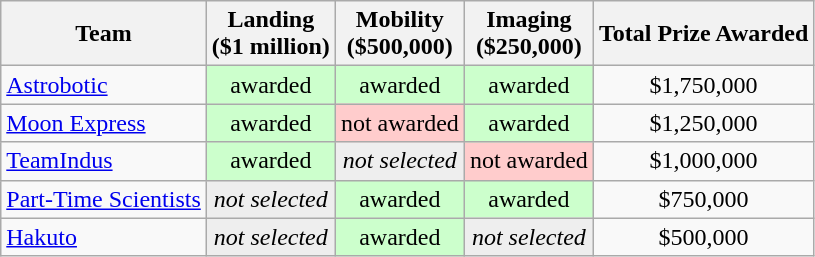<table class="wikitable" style="text-align: center;">
<tr>
<th>Team</th>
<th>Landing<br>($1 million)</th>
<th>Mobility<br>($500,000)</th>
<th>Imaging<br>($250,000)</th>
<th>Total Prize Awarded</th>
</tr>
<tr>
<td style="text-align: left;"><a href='#'>Astrobotic</a></td>
<td style="background-color: #ccffcc;">awarded</td>
<td style="background-color: #ccffcc;">awarded</td>
<td style="background-color: #ccffcc;">awarded</td>
<td>$1,750,000</td>
</tr>
<tr>
<td style="text-align: left;"><a href='#'>Moon Express</a></td>
<td style="background-color: #ccffcc;">awarded</td>
<td style="background-color: #ffcccc;">not awarded</td>
<td style="background-color: #ccffcc;">awarded</td>
<td>$1,250,000</td>
</tr>
<tr>
<td style="text-align: left;"><a href='#'>TeamIndus</a></td>
<td style="background-color: #ccffcc;">awarded</td>
<td style="background-color: #eeeeee;"><em>not selected</em></td>
<td style="background-color: #ffcccc;">not awarded</td>
<td>$1,000,000</td>
</tr>
<tr>
<td style="text-align: left;"><a href='#'>Part-Time Scientists</a></td>
<td style="background-color: #eeeeee;"><em>not selected</em></td>
<td style="background-color: #ccffcc;">awarded</td>
<td style="background-color: #ccffcc;">awarded</td>
<td>$750,000</td>
</tr>
<tr>
<td style="text-align: left;"><a href='#'>Hakuto</a></td>
<td style="background-color: #eeeeee;"><em>not selected</em></td>
<td style="background-color: #ccffcc;">awarded</td>
<td style="background-color: #eeeeee;"><em>not selected</em></td>
<td>$500,000</td>
</tr>
</table>
